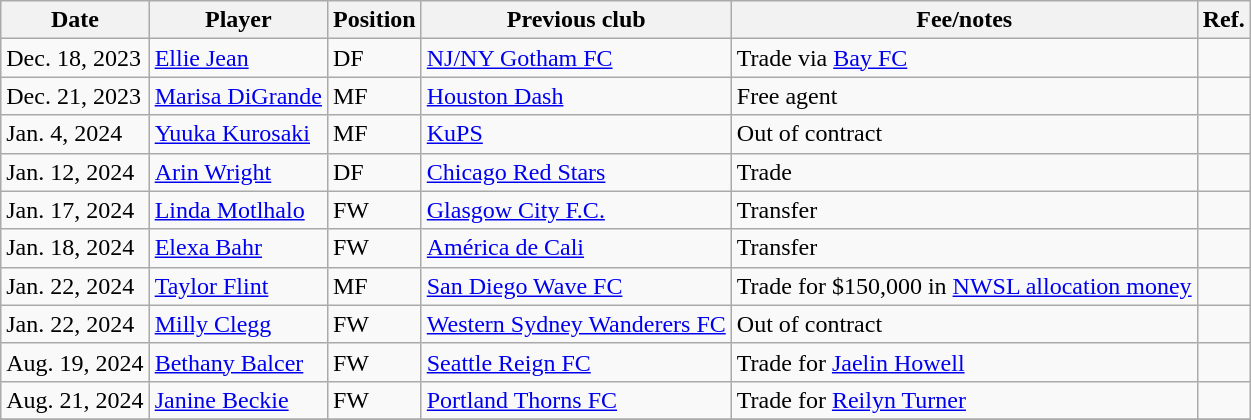<table class="wikitable">
<tr>
<th scope="col">Date</th>
<th scope="col">Player</th>
<th scope="col">Position</th>
<th scope="col">Previous club</th>
<th scope="col">Fee/notes</th>
<th scope="col">Ref.</th>
</tr>
<tr>
<td>Dec. 18, 2023</td>
<td><a href='#'>Ellie Jean</a></td>
<td>DF</td>
<td><a href='#'>NJ/NY Gotham FC</a></td>
<td>Trade via <a href='#'>Bay FC</a></td>
<td></td>
</tr>
<tr>
<td>Dec. 21, 2023</td>
<td><a href='#'>Marisa DiGrande</a></td>
<td>MF</td>
<td><a href='#'>Houston Dash</a></td>
<td>Free agent</td>
<td></td>
</tr>
<tr>
<td>Jan. 4, 2024</td>
<td><a href='#'>Yuuka Kurosaki</a></td>
<td>MF</td>
<td><a href='#'>KuPS</a></td>
<td>Out of contract</td>
<td></td>
</tr>
<tr>
<td>Jan. 12, 2024</td>
<td><a href='#'>Arin Wright</a></td>
<td>DF</td>
<td><a href='#'>Chicago Red Stars</a></td>
<td>Trade</td>
<td></td>
</tr>
<tr>
<td>Jan. 17, 2024</td>
<td><a href='#'>Linda Motlhalo</a></td>
<td>FW</td>
<td><a href='#'>Glasgow City F.C.</a></td>
<td>Transfer</td>
<td></td>
</tr>
<tr>
<td>Jan. 18, 2024</td>
<td><a href='#'>Elexa Bahr</a></td>
<td>FW</td>
<td><a href='#'>América de Cali</a></td>
<td>Transfer</td>
<td></td>
</tr>
<tr>
<td>Jan. 22, 2024</td>
<td><a href='#'>Taylor Flint</a></td>
<td>MF</td>
<td><a href='#'>San Diego Wave FC</a></td>
<td>Trade for $150,000 in <a href='#'>NWSL allocation money</a></td>
<td></td>
</tr>
<tr>
<td>Jan. 22, 2024</td>
<td><a href='#'>Milly Clegg</a></td>
<td>FW</td>
<td><a href='#'>Western Sydney Wanderers FC</a></td>
<td>Out of contract</td>
<td></td>
</tr>
<tr>
<td>Aug. 19, 2024</td>
<td><a href='#'>Bethany Balcer</a></td>
<td>FW</td>
<td><a href='#'>Seattle Reign FC</a></td>
<td>Trade for <a href='#'>Jaelin Howell</a></td>
<td></td>
</tr>
<tr>
<td>Aug. 21, 2024</td>
<td><a href='#'>Janine Beckie</a></td>
<td>FW</td>
<td><a href='#'>Portland Thorns FC</a></td>
<td>Trade for <a href='#'>Reilyn Turner</a></td>
<td></td>
</tr>
<tr>
</tr>
</table>
